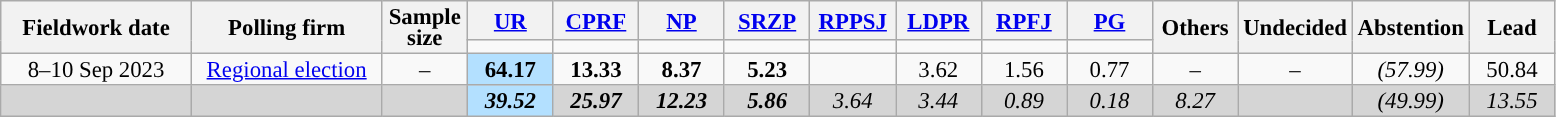<table class=wikitable style="font-size:95%; line-height:14px; text-align:center">
<tr>
<th style=width:120px; rowspan=2>Fieldwork date</th>
<th style=width:120px; rowspan=2>Polling firm</th>
<th style=width:50px; rowspan=2>Sample<br>size</th>
<th style="width:50px;"><a href='#'>UR</a></th>
<th style="width:50px;"><a href='#'>CPRF</a></th>
<th style="width:50px;"><a href='#'>NP</a></th>
<th style="width:50px;"><a href='#'>SRZP</a></th>
<th style="width:50px;"><a href='#'>RPPSJ</a></th>
<th style="width:50px;"><a href='#'>LDPR</a></th>
<th style="width:50px;"><a href='#'>RPFJ</a></th>
<th style="width:50px;"><a href='#'>PG</a></th>
<th style="width:50px;" rowspan=2>Others</th>
<th style="width:50px;" rowspan=2>Undecided</th>
<th style="width:50px;" rowspan=2>Abstention</th>
<th style="width:50px;" rowspan="2">Lead</th>
</tr>
<tr>
<td bgcolor=></td>
<td bgcolor=></td>
<td bgcolor=></td>
<td bgcolor=></td>
<td bgcolor=></td>
<td bgcolor=></td>
<td bgcolor=></td>
<td bgcolor=></td>
</tr>
<tr>
<td>8–10 Sep 2023</td>
<td><a href='#'>Regional election</a></td>
<td>–</td>
<td style="background:#B3E0FF"><strong>64.17</strong></td>
<td><strong>13.33</strong></td>
<td><strong>8.37</strong></td>
<td><strong>5.23</strong></td>
<td></td>
<td>3.62</td>
<td>1.56</td>
<td>0.77</td>
<td>–</td>
<td>–</td>
<td><em>(57.99)</em></td>
<td style="background:">50.84</td>
</tr>
<tr style="background:#D5D5D5">
<td></td>
<td></td>
<td></td>
<td style="background:#B3E0FF"><strong><em>39.52</em></strong></td>
<td><strong><em>25.97</em></strong></td>
<td><strong><em>12.23</em></strong></td>
<td><strong><em>5.86</em></strong></td>
<td><em>3.64</em></td>
<td><em>3.44</em></td>
<td><em>0.89</em></td>
<td><em>0.18</em></td>
<td><em>8.27</em></td>
<td></td>
<td><em>(49.99)</em></td>
<td style="background:"><em>13.55</em></td>
</tr>
</table>
